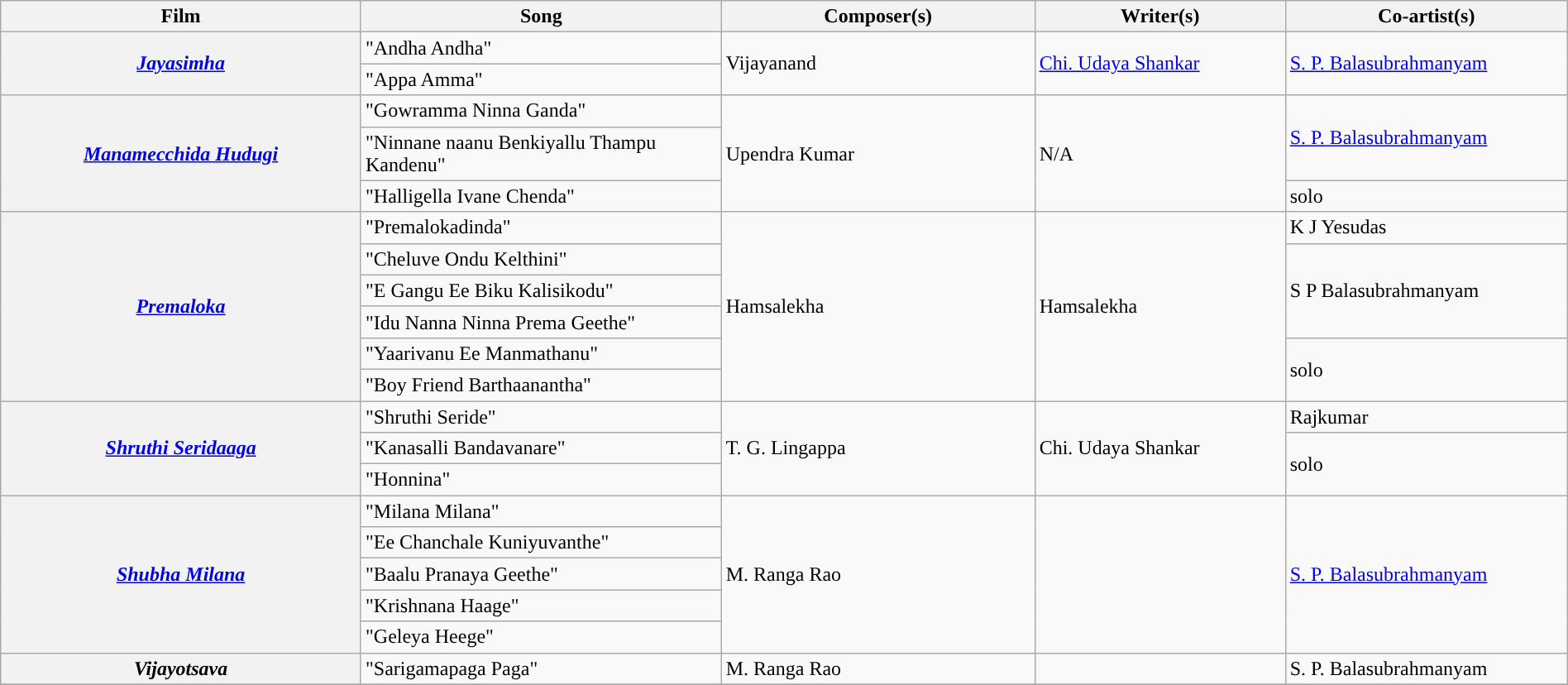<table class="wikitable plainrowheaders" width="100%" textcolor:#000;">
<tr style="background:#b0e0e66;">
<th scope="col" width=23%><strong>Film</strong></th>
<th scope="col" width=23%><strong>Song</strong></th>
<th scope="col" width=20%><strong>Composer(s)</strong></th>
<th scope="col" width=16%><strong>Writer(s)</strong></th>
<th scope="col" width=18%><strong>Co-artist(s)</strong></th>
</tr>
<tr>
<th Rowspan=2><em><a href='#'>Jayasimha</a></em></th>
<td>"Andha Andha"</td>
<td rowspan=2>Vijayanand</td>
<td rowspan=2><a href='#'>Chi. Udaya Shankar</a></td>
<td rowspan=2><a href='#'>S. P. Balasubrahmanyam</a></td>
</tr>
<tr>
<td>"Appa Amma"</td>
</tr>
<tr>
<th Rowspan=3><em><a href='#'>Manamecchida Hudugi</a></em></th>
<td>"Gowramma Ninna Ganda"</td>
<td rowspan=3>Upendra Kumar</td>
<td rowspan=3>N/A</td>
<td Rowspan=2><a href='#'>S. P. Balasubrahmanyam</a></td>
</tr>
<tr>
<td>"Ninnane naanu Benkiyallu Thampu Kandenu"</td>
</tr>
<tr>
<td>"Halligella Ivane Chenda"</td>
<td>solo</td>
</tr>
<tr>
<th rowspan="6"><em><a href='#'>Premaloka</a></em></th>
<td>"Premalokadinda"</td>
<td rowspan=6>Hamsalekha</td>
<td rowspan=6>Hamsalekha</td>
<td>K J Yesudas</td>
</tr>
<tr>
<td>"Cheluve Ondu Kelthini"</td>
<td rowspan=3>S P Balasubrahmanyam</td>
</tr>
<tr>
<td>"E Gangu Ee Biku Kalisikodu"</td>
</tr>
<tr>
<td>"Idu Nanna Ninna Prema Geethe"</td>
</tr>
<tr>
<td>"Yaarivanu Ee Manmathanu"</td>
<td rowspan=2>solo</td>
</tr>
<tr>
<td>"Boy Friend Barthaanantha"</td>
</tr>
<tr>
<th Rowspan=3><em><a href='#'>Shruthi Seridaaga</a></em></th>
<td>"Shruthi Seride"</td>
<td rowspan=3>T. G. Lingappa</td>
<td Rowspan=3>Chi. Udaya Shankar</td>
<td>Rajkumar</td>
</tr>
<tr>
<td>"Kanasalli Bandavanare"</td>
<td rowspan=2>solo</td>
</tr>
<tr>
<td>"Honnina"</td>
</tr>
<tr>
<th Rowspan=5><em><a href='#'>Shubha Milana</a></em></th>
<td>"Milana Milana"</td>
<td rowspan=5>M. Ranga Rao</td>
<td Rowspan=5></td>
<td rowspan=5><a href='#'>S. P. Balasubrahmanyam</a></td>
</tr>
<tr>
<td>"Ee Chanchale Kuniyuvanthe"</td>
</tr>
<tr>
<td>"Baalu Pranaya Geethe"</td>
</tr>
<tr>
<td>"Krishnana Haage"</td>
</tr>
<tr>
<td>"Geleya Heege"</td>
</tr>
<tr>
<th><em>Vijayotsava</em></th>
<td>"Sarigamapaga Paga"</td>
<td>M. Ranga Rao</td>
<td></td>
<td>S. P. Balasubrahmanyam</td>
</tr>
<tr>
</tr>
</table>
